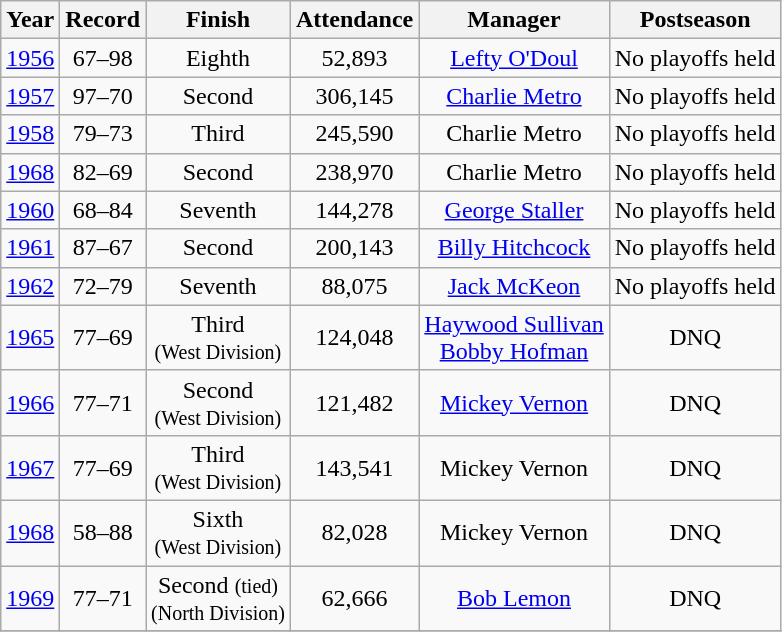<table class="wikitable" style="text-align:center">
<tr>
<th>Year</th>
<th>Record</th>
<th>Finish <br></th>
<th>Attendance</th>
<th>Manager</th>
<th>Postseason</th>
</tr>
<tr>
<td><a href='#'>1956</a></td>
<td>67–98</td>
<td>Eighth</td>
<td>52,893</td>
<td><a href='#'>Lefty O'Doul</a></td>
<td>No playoffs held</td>
</tr>
<tr>
<td><a href='#'>1957</a></td>
<td>97–70</td>
<td>Second</td>
<td>306,145</td>
<td><a href='#'>Charlie Metro</a></td>
<td>No playoffs held</td>
</tr>
<tr>
<td><a href='#'>1958</a></td>
<td>79–73</td>
<td>Third</td>
<td>245,590</td>
<td>Charlie Metro</td>
<td>No playoffs held</td>
</tr>
<tr>
<td><a href='#'>1968</a></td>
<td>82–69</td>
<td>Second</td>
<td>238,970</td>
<td>Charlie Metro</td>
<td>No playoffs held</td>
</tr>
<tr>
<td><a href='#'>1960</a></td>
<td>68–84</td>
<td>Seventh</td>
<td>144,278</td>
<td><a href='#'>George Staller</a></td>
<td>No playoffs held</td>
</tr>
<tr>
<td><a href='#'>1961</a></td>
<td>87–67</td>
<td>Second</td>
<td>200,143</td>
<td><a href='#'>Billy Hitchcock</a></td>
<td>No playoffs held</td>
</tr>
<tr>
<td><a href='#'>1962</a></td>
<td>72–79</td>
<td>Seventh</td>
<td>88,075</td>
<td><a href='#'>Jack McKeon</a></td>
<td>No playoffs held</td>
</tr>
<tr>
<td><a href='#'>1965</a></td>
<td>77–69</td>
<td>Third<br><small>(West Division)</small></td>
<td>124,048</td>
<td><a href='#'>Haywood Sullivan</a><br><a href='#'>Bobby Hofman</a></td>
<td>DNQ</td>
</tr>
<tr>
<td><a href='#'>1966</a></td>
<td>77–71</td>
<td>Second<br><small>(West Division)</small></td>
<td>121,482</td>
<td><a href='#'>Mickey Vernon</a></td>
<td>DNQ</td>
</tr>
<tr>
<td><a href='#'>1967</a></td>
<td>77–69</td>
<td>Third<br><small>(West Division)</small></td>
<td>143,541</td>
<td>Mickey Vernon</td>
<td>DNQ</td>
</tr>
<tr>
<td><a href='#'>1968</a></td>
<td>58–88</td>
<td>Sixth<br><small>(West Division)</small></td>
<td>82,028</td>
<td>Mickey Vernon</td>
<td>DNQ</td>
</tr>
<tr>
<td><a href='#'>1969</a></td>
<td>77–71</td>
<td>Second <small>(tied)<br>(North Division)</small></td>
<td>62,666</td>
<td><a href='#'>Bob Lemon</a></td>
<td>DNQ</td>
</tr>
<tr>
</tr>
</table>
